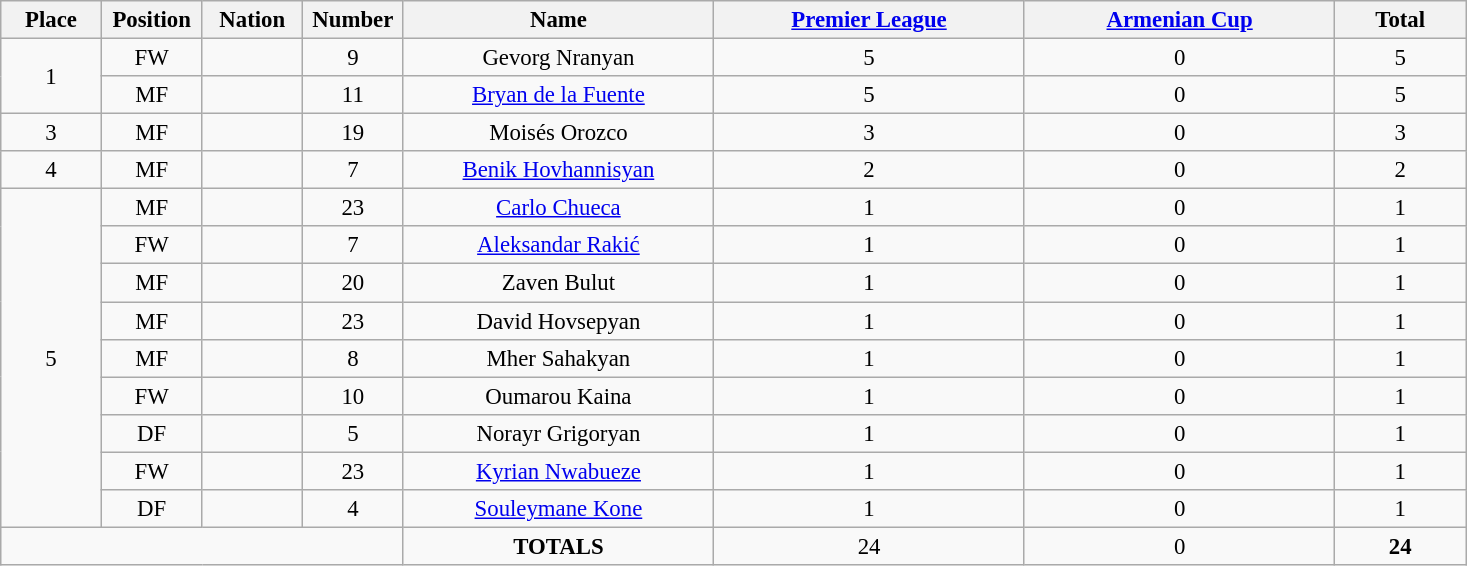<table class="wikitable" style="font-size: 95%; text-align: center;">
<tr>
<th width=60>Place</th>
<th width=60>Position</th>
<th width=60>Nation</th>
<th width=60>Number</th>
<th width=200>Name</th>
<th width=200><a href='#'>Premier League</a></th>
<th width=200><a href='#'>Armenian Cup</a></th>
<th width=80><strong>Total</strong></th>
</tr>
<tr>
<td rowspan="2">1</td>
<td>FW</td>
<td></td>
<td>9</td>
<td>Gevorg Nranyan</td>
<td>5</td>
<td>0</td>
<td>5</td>
</tr>
<tr>
<td>MF</td>
<td></td>
<td>11</td>
<td><a href='#'>Bryan de la Fuente</a></td>
<td>5</td>
<td>0</td>
<td>5</td>
</tr>
<tr>
<td>3</td>
<td>MF</td>
<td></td>
<td>19</td>
<td>Moisés Orozco</td>
<td>3</td>
<td>0</td>
<td>3</td>
</tr>
<tr>
<td>4</td>
<td>MF</td>
<td></td>
<td>7</td>
<td><a href='#'>Benik Hovhannisyan</a></td>
<td>2</td>
<td>0</td>
<td>2</td>
</tr>
<tr>
<td rowspan="9">5</td>
<td>MF</td>
<td></td>
<td>23</td>
<td><a href='#'>Carlo Chueca</a></td>
<td>1</td>
<td>0</td>
<td>1</td>
</tr>
<tr>
<td>FW</td>
<td></td>
<td>7</td>
<td><a href='#'>Aleksandar Rakić</a></td>
<td>1</td>
<td>0</td>
<td>1</td>
</tr>
<tr>
<td>MF</td>
<td></td>
<td>20</td>
<td>Zaven Bulut</td>
<td>1</td>
<td>0</td>
<td>1</td>
</tr>
<tr>
<td>MF</td>
<td></td>
<td>23</td>
<td>David Hovsepyan</td>
<td>1</td>
<td>0</td>
<td>1</td>
</tr>
<tr>
<td>MF</td>
<td></td>
<td>8</td>
<td>Mher Sahakyan</td>
<td>1</td>
<td>0</td>
<td>1</td>
</tr>
<tr>
<td>FW</td>
<td></td>
<td>10</td>
<td>Oumarou Kaina</td>
<td>1</td>
<td>0</td>
<td>1</td>
</tr>
<tr>
<td>DF</td>
<td></td>
<td>5</td>
<td>Norayr Grigoryan</td>
<td>1</td>
<td>0</td>
<td>1</td>
</tr>
<tr>
<td>FW</td>
<td></td>
<td>23</td>
<td><a href='#'>Kyrian Nwabueze</a></td>
<td>1</td>
<td>0</td>
<td>1</td>
</tr>
<tr>
<td>DF</td>
<td></td>
<td>4</td>
<td><a href='#'>Souleymane Kone</a></td>
<td>1</td>
<td>0</td>
<td>1</td>
</tr>
<tr>
<td colspan="4"></td>
<td><strong>TOTALS</strong></td>
<td>24</td>
<td>0</td>
<td><strong>24</strong></td>
</tr>
</table>
